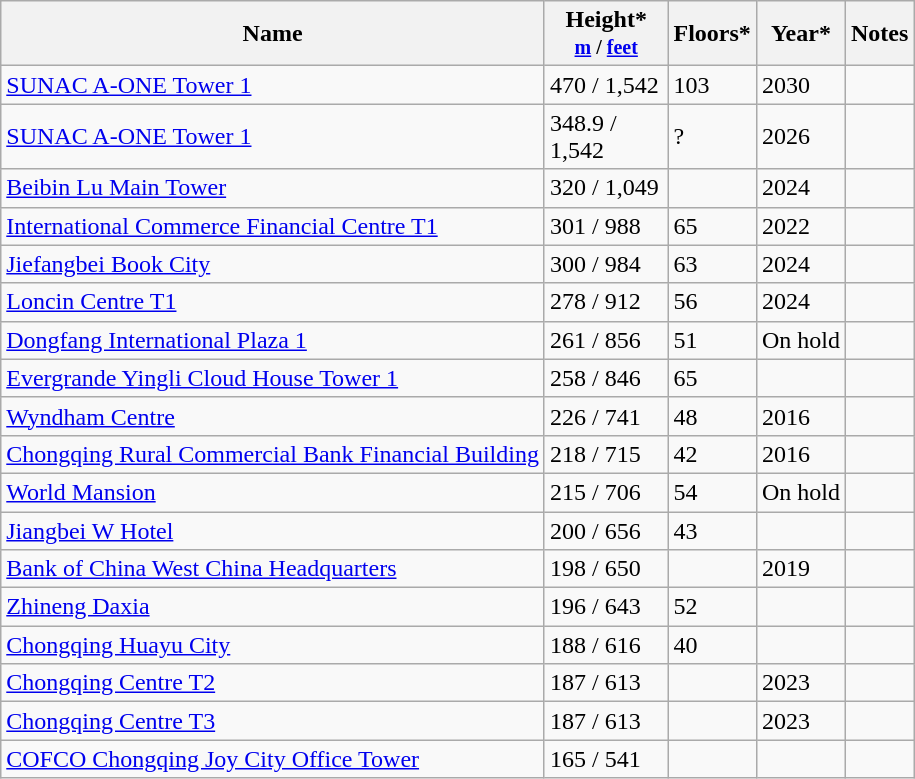<table class="wikitable sortable">
<tr>
<th>Name</th>
<th width="75px">Height*<br><small><a href='#'>m</a> / <a href='#'>feet</a></small></th>
<th>Floors*</th>
<th>Year*</th>
<th class="unsortable">Notes</th>
</tr>
<tr>
<td><a href='#'>SUNAC A-ONE Tower 1</a></td>
<td>470 / 1,542</td>
<td>103</td>
<td>2030</td>
<td></td>
</tr>
<tr>
<td><a href='#'>SUNAC A-ONE Tower 1</a></td>
<td>348.9 / 1,542</td>
<td>?</td>
<td>2026</td>
<td></td>
</tr>
<tr>
<td><a href='#'>Beibin Lu Main Tower</a></td>
<td>320 / 1,049</td>
<td></td>
<td>2024</td>
<td></td>
</tr>
<tr>
<td><a href='#'>International Commerce Financial Centre T1</a></td>
<td>301 / 988</td>
<td>65</td>
<td>2022</td>
<td></td>
</tr>
<tr>
<td><a href='#'>Jiefangbei Book City</a></td>
<td>300 / 984</td>
<td>63</td>
<td>2024</td>
<td></td>
</tr>
<tr>
<td><a href='#'>Loncin Centre T1</a></td>
<td>278 / 912</td>
<td>56</td>
<td>2024</td>
<td></td>
</tr>
<tr>
<td><a href='#'>Dongfang International Plaza 1</a></td>
<td>261 / 856</td>
<td>51</td>
<td>On hold</td>
<td></td>
</tr>
<tr>
<td><a href='#'>Evergrande Yingli Cloud House Tower 1</a></td>
<td>258 / 846</td>
<td>65</td>
<td></td>
<td></td>
</tr>
<tr>
<td><a href='#'>Wyndham Centre</a></td>
<td>226 / 741</td>
<td>48</td>
<td>2016</td>
<td></td>
</tr>
<tr>
<td><a href='#'>Chongqing Rural Commercial Bank Financial Building</a></td>
<td>218 / 715</td>
<td>42</td>
<td>2016</td>
<td></td>
</tr>
<tr>
<td><a href='#'>World Mansion</a></td>
<td>215 / 706</td>
<td>54</td>
<td>On hold</td>
<td></td>
</tr>
<tr>
<td><a href='#'>Jiangbei W Hotel</a></td>
<td>200 / 656</td>
<td>43</td>
<td></td>
<td></td>
</tr>
<tr>
<td><a href='#'>Bank of China West China Headquarters</a></td>
<td>198 / 650</td>
<td></td>
<td>2019</td>
<td></td>
</tr>
<tr>
<td><a href='#'>Zhineng Daxia</a></td>
<td>196 / 643</td>
<td>52</td>
<td></td>
<td></td>
</tr>
<tr>
<td><a href='#'>Chongqing Huayu City</a></td>
<td>188 / 616</td>
<td>40</td>
<td></td>
<td></td>
</tr>
<tr>
<td><a href='#'>Chongqing Centre T2</a></td>
<td>187 / 613</td>
<td></td>
<td>2023</td>
<td></td>
</tr>
<tr>
<td><a href='#'>Chongqing Centre T3</a></td>
<td>187 / 613</td>
<td></td>
<td>2023</td>
<td></td>
</tr>
<tr>
<td><a href='#'>COFCO Chongqing Joy City Office Tower</a></td>
<td>165 / 541</td>
<td></td>
<td></td>
<td></td>
</tr>
</table>
